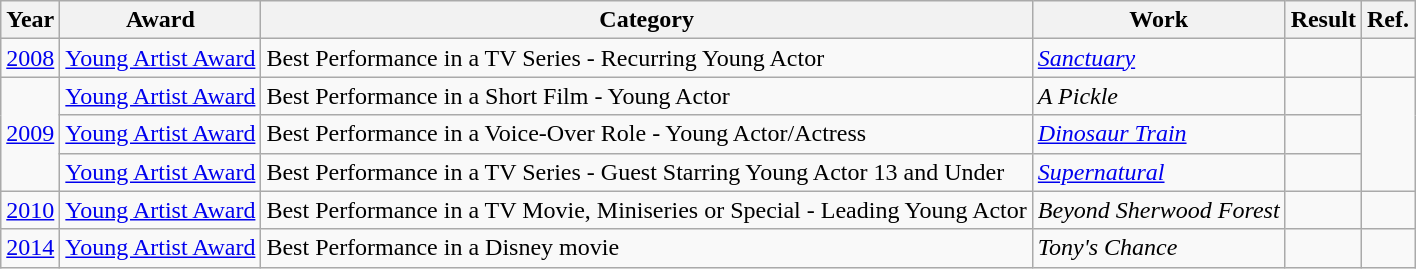<table class=wikitable>
<tr>
<th>Year</th>
<th>Award</th>
<th>Category</th>
<th>Work</th>
<th>Result</th>
<th>Ref.</th>
</tr>
<tr>
<td><a href='#'>2008</a></td>
<td><a href='#'>Young Artist Award</a></td>
<td>Best Performance in a TV Series - Recurring Young Actor</td>
<td><em><a href='#'>Sanctuary</a></em></td>
<td></td>
<td align=center></td>
</tr>
<tr>
<td rowspan=3><a href='#'>2009</a></td>
<td><a href='#'>Young Artist Award</a></td>
<td>Best Performance in a Short Film - Young Actor</td>
<td><em>A Pickle</em></td>
<td></td>
<td align=center rowspan=3></td>
</tr>
<tr>
<td><a href='#'>Young Artist Award</a></td>
<td>Best Performance in a Voice-Over Role - Young Actor/Actress</td>
<td><em><a href='#'>Dinosaur Train</a></em></td>
<td></td>
</tr>
<tr>
<td><a href='#'>Young Artist Award</a></td>
<td>Best Performance in a TV Series - Guest Starring Young Actor 13 and Under</td>
<td><em><a href='#'>Supernatural</a></em></td>
<td></td>
</tr>
<tr>
<td><a href='#'>2010</a></td>
<td><a href='#'>Young Artist Award</a></td>
<td>Best Performance in a TV Movie, Miniseries or Special - Leading Young Actor</td>
<td><em>Beyond Sherwood Forest</em></td>
<td></td>
<td align=center></td>
</tr>
<tr>
<td><a href='#'>2014</a></td>
<td><a href='#'>Young Artist Award</a></td>
<td>Best Performance in a Disney movie</td>
<td><em>Tony's Chance</em></td>
<td></td>
<td align=center></td>
</tr>
</table>
